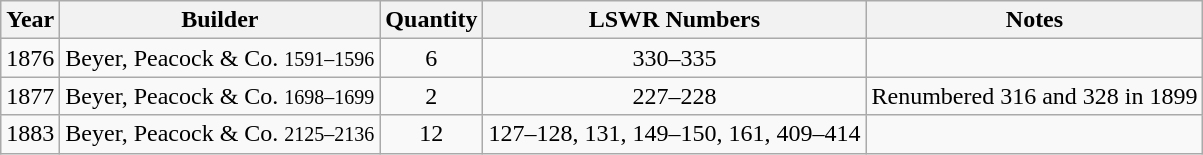<table class="wikitable">
<tr>
<th>Year</th>
<th>Builder</th>
<th>Quantity</th>
<th>LSWR Numbers</th>
<th>Notes</th>
</tr>
<tr style="text-align:center">
<td>1876</td>
<td>Beyer, Peacock & Co. <small>1591–1596</small></td>
<td>6</td>
<td>330–335</td>
<td></td>
</tr>
<tr style="text-align:center">
<td>1877</td>
<td>Beyer, Peacock & Co. <small>1698–1699</small></td>
<td>2</td>
<td>227–228</td>
<td>Renumbered 316 and 328 in 1899</td>
</tr>
<tr style="text-align:center">
<td>1883</td>
<td>Beyer, Peacock & Co. <small>2125–2136</small></td>
<td>12</td>
<td>127–128, 131, 149–150, 161, 409–414</td>
<td></td>
</tr>
</table>
